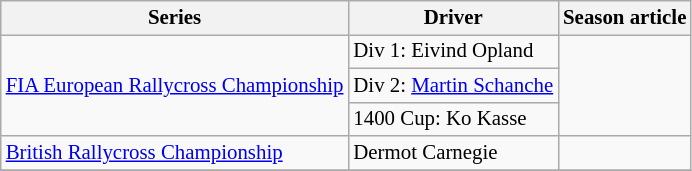<table class="wikitable" style="font-size: 87%;">
<tr>
<th>Series</th>
<th>Driver</th>
<th>Season article</th>
</tr>
<tr>
<td rowspan=3><a href='#'>FIA European Rallycross Championship</a></td>
<td>Div 1:  Eivind Opland</td>
<td rowspan=3></td>
</tr>
<tr>
<td>Div 2:  <a href='#'>Martin Schanche</a></td>
</tr>
<tr>
<td>1400 Cup:  Ko Kasse</td>
</tr>
<tr>
<td><a href='#'>British Rallycross Championship</a></td>
<td> Dermot Carnegie</td>
<td></td>
</tr>
<tr>
</tr>
</table>
